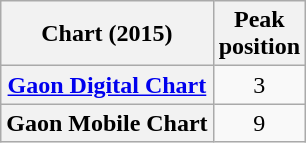<table class="wikitable plainrowheaders sortable" style="text-align:center;" border="1">
<tr>
<th scope="col">Chart (2015)</th>
<th scope="col">Peak<br>position</th>
</tr>
<tr>
<th scope="row"><a href='#'>Gaon Digital Chart</a></th>
<td>3</td>
</tr>
<tr>
<th scope="row">Gaon Mobile Chart</th>
<td>9</td>
</tr>
</table>
